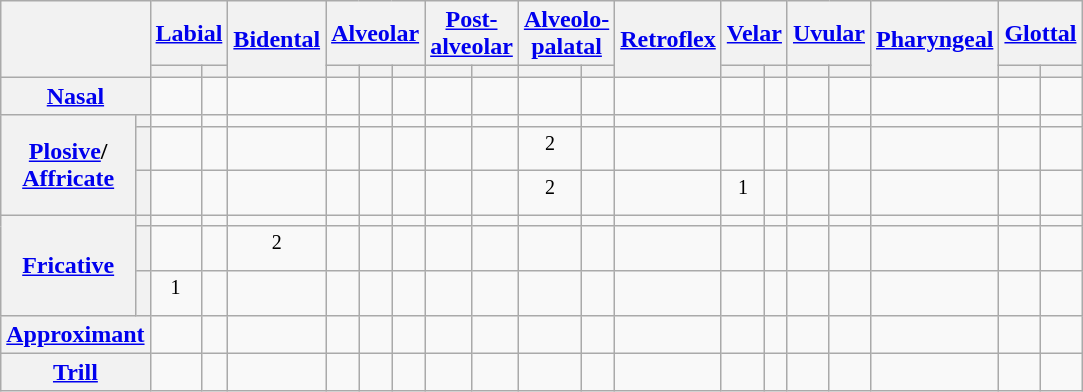<table class="wikitable" style="text-align:center">
<tr>
<th rowspan="2" colspan="2"></th>
<th colspan="2"><a href='#'>Labial</a></th>
<th rowspan="2"><a href='#'>Bidental</a></th>
<th colspan="3"><a href='#'>Alveolar</a></th>
<th colspan="2"><a href='#'>Post-<br>alveolar</a></th>
<th colspan="2"><a href='#'>Alveolo-<br>palatal</a></th>
<th rowspan="2"><a href='#'>Retroflex</a></th>
<th colspan="2"><a href='#'>Velar</a></th>
<th colspan="2"><a href='#'>Uvular</a></th>
<th rowspan="2"><a href='#'>Pharyngeal</a></th>
<th colspan="2"><a href='#'>Glottal</a></th>
</tr>
<tr>
<th></th>
<th></th>
<th></th>
<th></th>
<th></th>
<th></th>
<th></th>
<th></th>
<th></th>
<th></th>
<th></th>
<th></th>
<th></th>
<th></th>
<th></th>
</tr>
<tr>
<th colspan=2><a href='#'>Nasal</a></th>
<td></td>
<td></td>
<td></td>
<td></td>
<td></td>
<td></td>
<td></td>
<td></td>
<td></td>
<td></td>
<td></td>
<td></td>
<td></td>
<td></td>
<td></td>
<td></td>
<td></td>
<td></td>
</tr>
<tr>
<th rowspan="3"><a href='#'>Plosive</a>/<br><a href='#'>Affricate</a></th>
<th></th>
<td></td>
<td></td>
<td></td>
<td></td>
<td></td>
<td></td>
<td></td>
<td></td>
<td></td>
<td></td>
<td></td>
<td></td>
<td></td>
<td></td>
<td></td>
<td></td>
<td></td>
<td></td>
</tr>
<tr>
<th></th>
<td></td>
<td></td>
<td></td>
<td></td>
<td></td>
<td></td>
<td></td>
<td></td>
<td><sup>2</sup></td>
<td></td>
<td></td>
<td></td>
<td></td>
<td></td>
<td></td>
<td></td>
<td></td>
<td></td>
</tr>
<tr>
<th></th>
<td></td>
<td></td>
<td></td>
<td></td>
<td></td>
<td></td>
<td></td>
<td></td>
<td><sup>2</sup></td>
<td></td>
<td></td>
<td><sup>1</sup></td>
<td></td>
<td></td>
<td></td>
<td></td>
<td></td>
<td></td>
</tr>
<tr>
<th rowspan="3"><a href='#'>Fricative</a></th>
<th></th>
<td></td>
<td></td>
<td></td>
<td></td>
<td></td>
<td></td>
<td></td>
<td></td>
<td></td>
<td></td>
<td></td>
<td></td>
<td></td>
<td></td>
<td></td>
<td></td>
<td></td>
<td></td>
</tr>
<tr>
<th></th>
<td></td>
<td></td>
<td><sup>2</sup></td>
<td></td>
<td></td>
<td></td>
<td></td>
<td></td>
<td></td>
<td></td>
<td></td>
<td></td>
<td></td>
<td></td>
<td></td>
<td></td>
<td></td>
<td></td>
</tr>
<tr>
<th></th>
<td><sup>1</sup></td>
<td></td>
<td></td>
<td></td>
<td></td>
<td></td>
<td></td>
<td></td>
<td></td>
<td></td>
<td></td>
<td></td>
<td></td>
<td></td>
<td></td>
<td></td>
<td></td>
<td></td>
</tr>
<tr>
<th colspan="2"><a href='#'>Approximant</a></th>
<td></td>
<td></td>
<td></td>
<td></td>
<td></td>
<td></td>
<td></td>
<td></td>
<td></td>
<td></td>
<td></td>
<td></td>
<td></td>
<td></td>
<td></td>
<td></td>
<td></td>
<td></td>
</tr>
<tr>
<th colspan="2"><a href='#'>Trill</a></th>
<td></td>
<td></td>
<td></td>
<td></td>
<td></td>
<td></td>
<td></td>
<td></td>
<td></td>
<td></td>
<td></td>
<td></td>
<td></td>
<td></td>
<td></td>
<td></td>
<td></td>
<td></td>
</tr>
</table>
